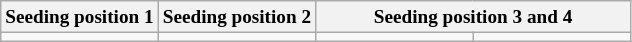<table class="wikitable" style="font-size:80%">
<tr>
<th width=25%>Seeding position 1</th>
<th width=25%>Seeding position 2</th>
<th colspan=2>Seeding position 3 and 4</th>
</tr>
<tr>
<td valign=top></td>
<td valign=top></td>
<td valign=top width=25%></td>
<td valign=top width=25%></td>
</tr>
</table>
